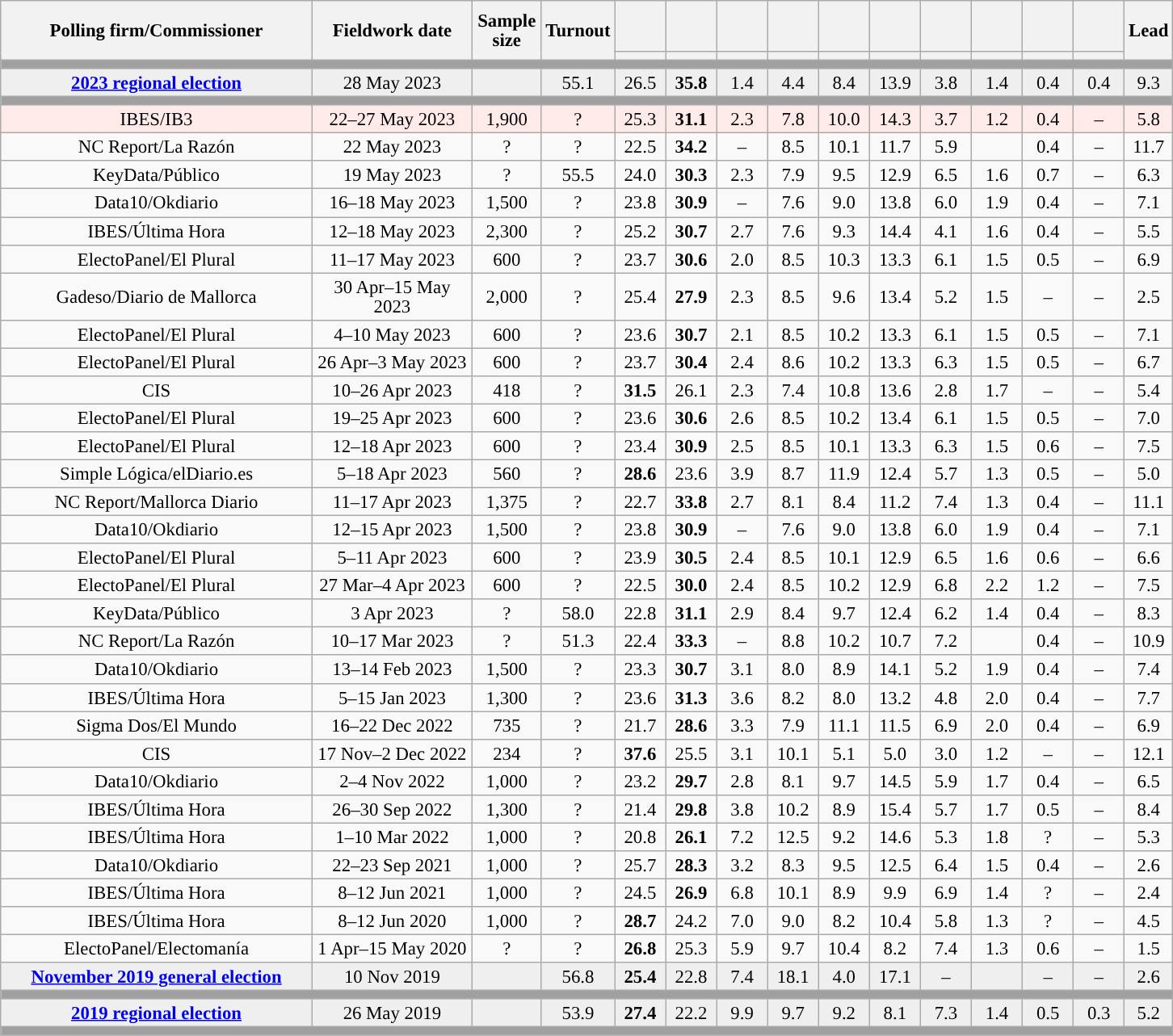<table class="wikitable collapsible collapsed" style="text-align:center; font-size:95%; line-height:16px;">
<tr style="height:42px;">
<th style="width:250px;" rowspan="2">Polling firm/Commissioner</th>
<th style="width:125px;" rowspan="2">Fieldwork date</th>
<th style="width:50px;" rowspan="2">Sample size</th>
<th style="width:45px;" rowspan="2">Turnout</th>
<th style="width:35px;"></th>
<th style="width:35px;"></th>
<th style="width:35px;"></th>
<th style="width:35px;"></th>
<th style="width:35px;"></th>
<th style="width:35px;"></th>
<th style="width:35px;"></th>
<th style="width:35px;"></th>
<th style="width:35px;"></th>
<th style="width:35px;"></th>
<th style="width:30px;" rowspan="2">Lead</th>
</tr>
<tr>
<th style="color:inherit;background:"></th>
<th style="color:inherit;background:"></th>
<th style="color:inherit;background:"></th>
<th style="color:inherit;background:"></th>
<th style="color:inherit;background:"></th>
<th style="color:inherit;background:"></th>
<th style="color:inherit;background:"></th>
<th style="color:inherit;background:"></th>
<th style="color:inherit;background:"></th>
<th style="color:inherit;background:"></th>
</tr>
<tr>
<td colspan="15" style="background:#A0A0A0"></td>
</tr>
<tr style="background:#EFEFEF;">
<td><strong><a href='#'>2023 regional election</a></strong></td>
<td>28 May 2023</td>
<td></td>
<td>55.1</td>
<td>26.5<br></td>
<td><strong>35.8</strong><br></td>
<td>1.4<br></td>
<td>4.4<br></td>
<td>8.4<br></td>
<td>13.9<br></td>
<td>3.8<br></td>
<td>1.4<br></td>
<td>0.4<br></td>
<td>0.4<br></td>
<td style="background:">9.3</td>
</tr>
<tr>
<td colspan="15" style="background:#A0A0A0"></td>
</tr>
<tr style="background:#FFEAEA;">
<td>IBES/IB3</td>
<td>22–27 May 2023</td>
<td>1,900</td>
<td>?</td>
<td>25.3<br></td>
<td><strong>31.1</strong><br></td>
<td>2.3<br></td>
<td>7.8<br></td>
<td>10.0<br></td>
<td>14.3<br></td>
<td>3.7<br></td>
<td>1.2<br></td>
<td>0.4<br></td>
<td>–</td>
<td style="background:">5.8</td>
</tr>
<tr>
<td>NC Report/La Razón</td>
<td>22 May 2023</td>
<td>?</td>
<td>?</td>
<td>22.5<br></td>
<td><strong>34.2</strong><br></td>
<td>–</td>
<td>8.5<br></td>
<td>10.1<br></td>
<td>11.7<br></td>
<td>5.9<br></td>
<td></td>
<td>0.4<br></td>
<td>–</td>
<td style="background:">11.7</td>
</tr>
<tr>
<td>KeyData/Público</td>
<td>19 May 2023</td>
<td>?</td>
<td>55.5</td>
<td>24.0<br></td>
<td><strong>30.3</strong><br></td>
<td>2.3<br></td>
<td>7.9<br></td>
<td>9.5<br></td>
<td>12.9<br></td>
<td>6.5<br></td>
<td>1.6<br></td>
<td>0.7<br></td>
<td>–</td>
<td style="background:">6.3</td>
</tr>
<tr>
<td>Data10/Okdiario</td>
<td>16–18 May 2023</td>
<td>1,500</td>
<td>?</td>
<td>23.8<br></td>
<td><strong>30.9</strong><br></td>
<td>–</td>
<td>7.6<br></td>
<td>9.0<br></td>
<td>13.8<br></td>
<td>6.0<br></td>
<td>1.9<br></td>
<td>0.4<br></td>
<td>–</td>
<td style="background:">7.1</td>
</tr>
<tr>
<td>IBES/Última Hora</td>
<td>12–18 May 2023</td>
<td>2,300</td>
<td>?</td>
<td>25.2<br></td>
<td><strong>30.7</strong><br></td>
<td>2.7<br></td>
<td>7.6<br></td>
<td>9.3<br></td>
<td>14.4<br></td>
<td>4.1<br></td>
<td>1.6<br></td>
<td>0.4<br></td>
<td>–</td>
<td style="background:">5.5</td>
</tr>
<tr>
<td>ElectoPanel/El Plural</td>
<td>11–17 May 2023</td>
<td>600</td>
<td>?</td>
<td>23.7<br></td>
<td><strong>30.6</strong><br></td>
<td>2.0<br></td>
<td>8.5<br></td>
<td>10.3<br></td>
<td>13.3<br></td>
<td>6.1<br></td>
<td>1.5<br></td>
<td>0.5<br></td>
<td>–</td>
<td style="background:">6.9</td>
</tr>
<tr>
<td>Gadeso/Diario de Mallorca</td>
<td>30 Apr–15 May 2023</td>
<td>2,000</td>
<td>?</td>
<td>25.4<br></td>
<td><strong>27.9</strong><br></td>
<td>2.3<br></td>
<td>8.5<br></td>
<td>9.6<br></td>
<td>13.4<br></td>
<td>5.2<br></td>
<td>1.5<br></td>
<td>–</td>
<td>–</td>
<td style="background:">2.5</td>
</tr>
<tr>
<td>ElectoPanel/El Plural</td>
<td>4–10 May 2023</td>
<td>600</td>
<td>?</td>
<td>23.6<br></td>
<td><strong>30.7</strong><br></td>
<td>2.1<br></td>
<td>8.5<br></td>
<td>10.2<br></td>
<td>13.3<br></td>
<td>6.1<br></td>
<td>1.5<br></td>
<td>0.5<br></td>
<td>–</td>
<td style="background:">7.1</td>
</tr>
<tr>
<td>ElectoPanel/El Plural</td>
<td>26 Apr–3 May 2023</td>
<td>600</td>
<td>?</td>
<td>23.7<br></td>
<td><strong>30.4</strong><br></td>
<td>2.4<br></td>
<td>8.6<br></td>
<td>10.2<br></td>
<td>13.3<br></td>
<td>6.3<br></td>
<td>1.5<br></td>
<td>0.5<br></td>
<td>–</td>
<td style="background:">6.7</td>
</tr>
<tr>
<td>CIS</td>
<td>10–26 Apr 2023</td>
<td>418</td>
<td>?</td>
<td><strong>31.5</strong></td>
<td>26.1</td>
<td>2.3</td>
<td>7.4</td>
<td>10.8</td>
<td>13.6</td>
<td>2.8</td>
<td>1.7</td>
<td>–</td>
<td>–</td>
<td style="background:">5.4</td>
</tr>
<tr>
<td>ElectoPanel/El Plural</td>
<td>19–25 Apr 2023</td>
<td>600</td>
<td>?</td>
<td>23.6<br></td>
<td><strong>30.6</strong><br></td>
<td>2.6<br></td>
<td>8.5<br></td>
<td>10.2<br></td>
<td>13.4<br></td>
<td>6.1<br></td>
<td>1.5<br></td>
<td>0.5<br></td>
<td>–</td>
<td style="background:">7.0</td>
</tr>
<tr>
<td>ElectoPanel/El Plural</td>
<td>12–18 Apr 2023</td>
<td>600</td>
<td>?</td>
<td>23.4<br></td>
<td><strong>30.9</strong><br></td>
<td>2.5<br></td>
<td>8.5<br></td>
<td>10.1<br></td>
<td>13.3<br></td>
<td>6.3<br></td>
<td>1.5<br></td>
<td>0.6<br></td>
<td>–</td>
<td style="background:">7.5</td>
</tr>
<tr>
<td>Simple Lógica/elDiario.es</td>
<td>5–18 Apr 2023</td>
<td>560</td>
<td>?</td>
<td><strong>28.6</strong><br></td>
<td>23.6<br></td>
<td>3.9<br></td>
<td>8.7<br></td>
<td>11.9<br></td>
<td>12.4<br></td>
<td>5.7<br></td>
<td>1.3<br></td>
<td>0.5<br></td>
<td>–</td>
<td style="background:">5.0</td>
</tr>
<tr>
<td>NC Report/Mallorca Diario</td>
<td>11–17 Apr 2023</td>
<td>1,375</td>
<td>?</td>
<td>22.7<br></td>
<td><strong>33.8</strong><br></td>
<td>2.7<br></td>
<td>8.1<br></td>
<td>8.4<br></td>
<td>11.2<br></td>
<td>7.4<br></td>
<td>1.3<br></td>
<td>0.4<br></td>
<td>–</td>
<td style="background:">11.1</td>
</tr>
<tr>
<td>Data10/Okdiario</td>
<td>12–15 Apr 2023</td>
<td>1,500</td>
<td>?</td>
<td>23.8<br></td>
<td><strong>30.9</strong><br></td>
<td>–</td>
<td>7.6<br></td>
<td>9.0<br></td>
<td>13.8<br></td>
<td>6.0<br></td>
<td>1.9<br></td>
<td>0.4<br></td>
<td>–</td>
<td style="background:">7.1</td>
</tr>
<tr>
<td>ElectoPanel/El Plural</td>
<td>5–11 Apr 2023</td>
<td>600</td>
<td>?</td>
<td>23.9<br></td>
<td><strong>30.5</strong><br></td>
<td>2.4<br></td>
<td>8.5<br></td>
<td>10.1<br></td>
<td>12.9<br></td>
<td>6.5<br></td>
<td>1.6<br></td>
<td>0.6<br></td>
<td>–</td>
<td style="background:">6.6</td>
</tr>
<tr>
<td>ElectoPanel/El Plural</td>
<td>27 Mar–4 Apr 2023</td>
<td>600</td>
<td>?</td>
<td>22.5<br></td>
<td><strong>30.0</strong><br></td>
<td>2.4<br></td>
<td>8.5<br></td>
<td>10.2<br></td>
<td>12.9<br></td>
<td>6.8<br></td>
<td>2.2<br></td>
<td>1.2<br></td>
<td>–</td>
<td style="background:">7.5</td>
</tr>
<tr>
<td>KeyData/Público</td>
<td>3 Apr 2023</td>
<td>?</td>
<td>58.0</td>
<td>22.8<br></td>
<td><strong>31.1</strong><br></td>
<td>2.9<br></td>
<td>8.4<br></td>
<td>9.7<br></td>
<td>12.4<br></td>
<td>6.2<br></td>
<td>1.4<br></td>
<td>0.4<br></td>
<td>–</td>
<td style="background:">8.3</td>
</tr>
<tr>
<td>NC Report/La Razón</td>
<td>10–17 Mar 2023</td>
<td>?</td>
<td>51.3</td>
<td>22.4<br></td>
<td><strong>33.3</strong><br></td>
<td>–</td>
<td>8.8<br></td>
<td>10.2<br></td>
<td>10.7<br></td>
<td>7.2<br></td>
<td></td>
<td>0.4<br></td>
<td>–</td>
<td style="background:">10.9</td>
</tr>
<tr>
<td>Data10/Okdiario</td>
<td>13–14 Feb 2023</td>
<td>1,500</td>
<td>?</td>
<td>23.3<br></td>
<td><strong>30.7</strong><br></td>
<td>3.1<br></td>
<td>8.0<br></td>
<td>8.9<br></td>
<td>14.1<br></td>
<td>5.2<br></td>
<td>1.9<br></td>
<td>0.4<br></td>
<td>–</td>
<td style="background:">7.4</td>
</tr>
<tr>
<td>IBES/Última Hora</td>
<td>5–15 Jan 2023</td>
<td>1,300</td>
<td>?</td>
<td>23.6<br></td>
<td><strong>31.3</strong><br></td>
<td>3.6<br></td>
<td>8.2<br></td>
<td>8.0<br></td>
<td>13.2<br></td>
<td>4.8<br></td>
<td>2.0<br></td>
<td>0.4<br></td>
<td>–</td>
<td style="background:">7.7</td>
</tr>
<tr>
<td>Sigma Dos/El Mundo</td>
<td>16–22 Dec 2022</td>
<td>735</td>
<td>?</td>
<td>21.7<br></td>
<td><strong>28.6</strong><br></td>
<td>3.3<br></td>
<td>7.9<br></td>
<td>11.1<br></td>
<td>11.5<br></td>
<td>6.9<br></td>
<td>2.0<br></td>
<td>0.4<br></td>
<td>–</td>
<td style="background:">6.9</td>
</tr>
<tr>
<td>CIS</td>
<td>17 Nov–2 Dec 2022</td>
<td>234</td>
<td>?</td>
<td><strong>37.6</strong></td>
<td>25.5</td>
<td>3.1</td>
<td>10.1</td>
<td>5.1</td>
<td>5.0</td>
<td>3.0</td>
<td>1.2</td>
<td>–</td>
<td>–</td>
<td style="background:">12.1</td>
</tr>
<tr>
<td>Data10/Okdiario</td>
<td>2–4 Nov 2022</td>
<td>1,000</td>
<td>?</td>
<td>23.2<br></td>
<td><strong>29.7</strong><br></td>
<td>2.8<br></td>
<td>8.1<br></td>
<td>9.7<br></td>
<td>14.5<br></td>
<td>5.9<br></td>
<td>1.7<br></td>
<td>0.4<br></td>
<td>–</td>
<td style="background:">6.5</td>
</tr>
<tr>
<td>IBES/Última Hora</td>
<td>26–30 Sep 2022</td>
<td>1,300</td>
<td>?</td>
<td>21.4<br></td>
<td><strong>29.8</strong><br></td>
<td>3.8<br></td>
<td>10.2<br></td>
<td>8.9<br></td>
<td>15.4<br></td>
<td>5.7<br></td>
<td>1.7<br></td>
<td>0.5<br></td>
<td>–</td>
<td style="background:">8.4</td>
</tr>
<tr>
<td>IBES/Última Hora</td>
<td>1–10 Mar 2022</td>
<td>1,000</td>
<td>?</td>
<td>20.8<br></td>
<td><strong>26.1</strong><br></td>
<td>7.2<br></td>
<td>12.5<br></td>
<td>9.2<br></td>
<td>14.6<br></td>
<td>5.3<br></td>
<td>1.8<br></td>
<td>?<br></td>
<td>–</td>
<td style="background:">5.3</td>
</tr>
<tr>
<td>Data10/Okdiario</td>
<td>22–23 Sep 2021</td>
<td>1,000</td>
<td>?</td>
<td>25.7<br></td>
<td><strong>28.3</strong><br></td>
<td>3.2<br></td>
<td>8.3<br></td>
<td>9.5<br></td>
<td>12.5<br></td>
<td>6.4<br></td>
<td>1.5<br></td>
<td>0.4<br></td>
<td>–</td>
<td style="background:">2.6</td>
</tr>
<tr>
<td>IBES/Última Hora</td>
<td>8–12 Jun 2021</td>
<td>1,000</td>
<td>?</td>
<td>24.5<br></td>
<td><strong>26.9</strong><br></td>
<td>6.8<br></td>
<td>10.1<br></td>
<td>8.9<br></td>
<td>9.9<br></td>
<td>6.9<br></td>
<td>1.4<br></td>
<td>?<br></td>
<td>–</td>
<td style="background:">2.4</td>
</tr>
<tr>
<td>IBES/Última Hora</td>
<td>8–12 Jun 2020</td>
<td>1,000</td>
<td>?</td>
<td><strong>28.7</strong><br></td>
<td>24.2<br></td>
<td>7.0<br></td>
<td>9.0<br></td>
<td>8.2<br></td>
<td>10.4<br></td>
<td>5.8<br></td>
<td>1.3<br></td>
<td>?<br></td>
<td>–</td>
<td style="background:">4.5</td>
</tr>
<tr>
<td>ElectoPanel/Electomanía</td>
<td>1 Apr–15 May 2020</td>
<td>?</td>
<td>?</td>
<td><strong>26.8</strong><br></td>
<td>25.3<br></td>
<td>5.9<br></td>
<td>9.7<br></td>
<td>10.4<br></td>
<td>8.2<br></td>
<td>7.4<br></td>
<td>1.3<br></td>
<td>0.6<br></td>
<td>–</td>
<td style="background:">1.5</td>
</tr>
<tr style="background:#EFEFEF;">
<td><strong><a href='#'>November 2019 general election</a></strong></td>
<td>10 Nov 2019</td>
<td></td>
<td>56.8</td>
<td><strong>25.4</strong><br></td>
<td>22.8<br></td>
<td>7.4<br></td>
<td>18.1<br></td>
<td>4.0<br></td>
<td>17.1<br></td>
<td>–</td>
<td></td>
<td>–</td>
<td>–</td>
<td style="background:">2.6</td>
</tr>
<tr>
<td colspan="15" style="background:#A0A0A0"></td>
</tr>
<tr style="background:#EFEFEF;">
<td><strong><a href='#'>2019 regional election</a></strong></td>
<td>26 May 2019</td>
<td></td>
<td>53.9</td>
<td><strong>27.4</strong><br></td>
<td>22.2<br></td>
<td>9.9<br></td>
<td>9.7<br></td>
<td>9.2<br></td>
<td>8.1<br></td>
<td>7.3<br></td>
<td>1.4<br></td>
<td>0.5<br></td>
<td>0.3<br></td>
<td style="background:">5.2</td>
</tr>
<tr>
<td colspan="15" style="background:#A0A0A0"></td>
</tr>
</table>
